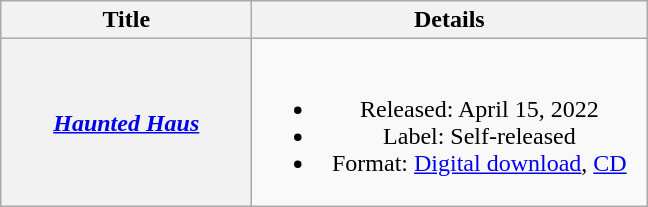<table class="wikitable plainrowheaders" style="text-align:center;">
<tr>
<th scope="col" style="width:10em;">Title</th>
<th scope="col" style="width:16em;">Details</th>
</tr>
<tr>
<th scope="row"><em><a href='#'>Haunted Haus</a></em></th>
<td><br><ul><li>Released: April 15, 2022</li><li>Label: Self-released</li><li>Format: <a href='#'>Digital download</a>, <a href='#'>CD</a></li></ul></td>
</tr>
</table>
